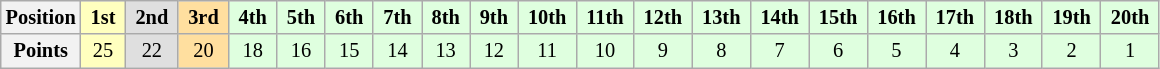<table class="wikitable" style="font-size:85%; text-align:center">
<tr>
<th>Position</th>
<td style="background:#ffffbf;"> <strong>1st</strong> </td>
<td style="background:#dfdfdf;"> <strong>2nd</strong> </td>
<td style="background:#ffdf9f;"> <strong>3rd</strong> </td>
<td style="background:#dfffdf;"> <strong>4th</strong> </td>
<td style="background:#dfffdf;"> <strong>5th</strong> </td>
<td style="background:#dfffdf;"> <strong>6th</strong> </td>
<td style="background:#dfffdf;"> <strong>7th</strong> </td>
<td style="background:#dfffdf;"> <strong>8th</strong> </td>
<td style="background:#dfffdf;"> <strong>9th</strong> </td>
<td style="background:#dfffdf;"> <strong>10th</strong> </td>
<td style="background:#dfffdf;"> <strong>11th</strong> </td>
<td style="background:#dfffdf;"> <strong>12th</strong> </td>
<td style="background:#dfffdf;"> <strong>13th</strong> </td>
<td style="background:#dfffdf;"> <strong>14th</strong> </td>
<td style="background:#dfffdf;"> <strong>15th</strong> </td>
<td style="background:#dfffdf;"> <strong>16th</strong> </td>
<td style="background:#dfffdf;"> <strong>17th</strong> </td>
<td style="background:#dfffdf;"> <strong>18th</strong> </td>
<td style="background:#dfffdf;"> <strong>19th</strong> </td>
<td style="background:#dfffdf;"> <strong>20th</strong> </td>
</tr>
<tr>
<th>Points</th>
<td style="background:#ffffbf;">25</td>
<td style="background:#dfdfdf;">22</td>
<td style="background:#ffdf9f;">20</td>
<td style="background:#dfffdf;">18</td>
<td style="background:#dfffdf;">16</td>
<td style="background:#dfffdf;">15</td>
<td style="background:#dfffdf;">14</td>
<td style="background:#dfffdf;">13</td>
<td style="background:#dfffdf;">12</td>
<td style="background:#dfffdf;">11</td>
<td style="background:#dfffdf;">10</td>
<td style="background:#dfffdf;">9</td>
<td style="background:#dfffdf;">8</td>
<td style="background:#dfffdf;">7</td>
<td style="background:#dfffdf;">6</td>
<td style="background:#dfffdf;">5</td>
<td style="background:#dfffdf;">4</td>
<td style="background:#dfffdf;">3</td>
<td style="background:#dfffdf;">2</td>
<td style="background:#dfffdf;">1</td>
</tr>
</table>
